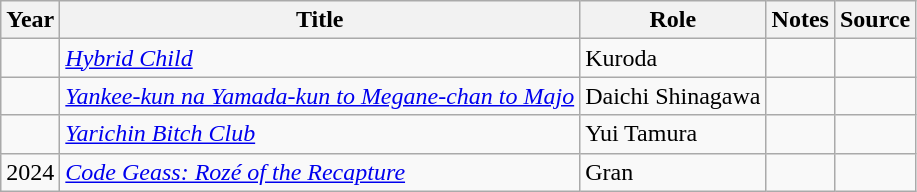<table class="wikitable sortable plainrowheaders">
<tr>
<th>Year</th>
<th>Title</th>
<th>Role</th>
<th class="unsortable">Notes</th>
<th class="unsortable">Source</th>
</tr>
<tr>
<td></td>
<td><em><a href='#'>Hybrid Child</a></em></td>
<td>Kuroda</td>
<td></td>
<td></td>
</tr>
<tr>
<td></td>
<td><em><a href='#'>Yankee-kun na Yamada-kun to Megane-chan to Majo</a></em></td>
<td>Daichi Shinagawa</td>
<td></td>
<td></td>
</tr>
<tr>
<td></td>
<td><em><a href='#'>Yarichin Bitch Club</a></em></td>
<td>Yui Tamura</td>
<td></td>
<td></td>
</tr>
<tr>
<td>2024</td>
<td><em><a href='#'>Code Geass: Rozé of the Recapture</a></em></td>
<td>Gran</td>
<td></td>
<td></td>
</tr>
</table>
